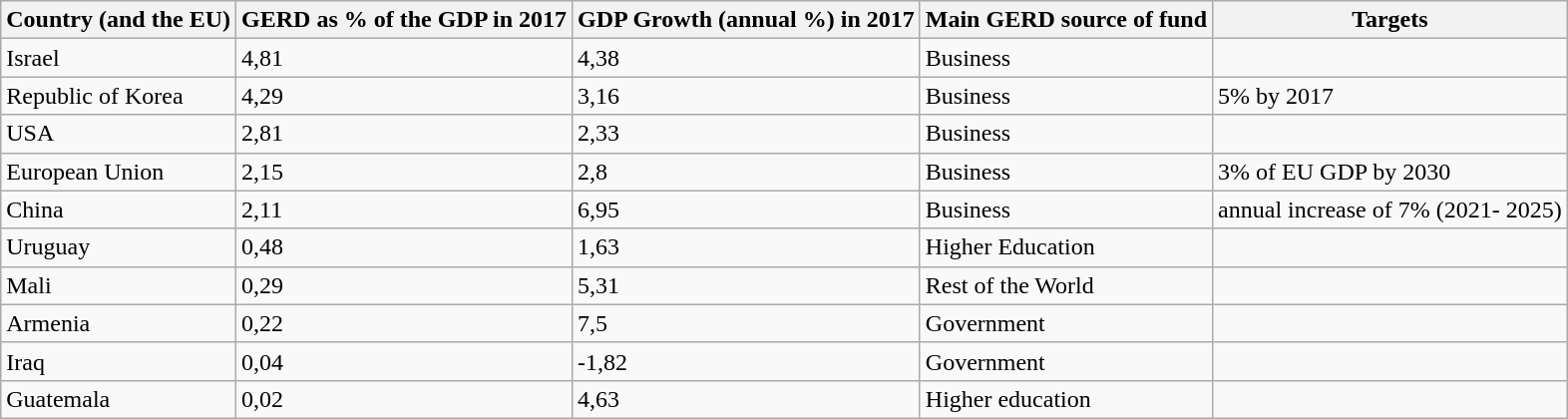<table class="wikitable">
<tr>
<th>Country (and the EU)</th>
<th>GERD as % of the GDP in 2017</th>
<th>GDP Growth (annual %) in 2017</th>
<th>Main GERD source of fund</th>
<th>Targets</th>
</tr>
<tr>
<td>Israel</td>
<td>4,81</td>
<td>4,38</td>
<td>Business</td>
<td></td>
</tr>
<tr>
<td>Republic of Korea</td>
<td>4,29</td>
<td>3,16</td>
<td>Business</td>
<td>5% by 2017</td>
</tr>
<tr>
<td>USA</td>
<td>2,81</td>
<td>2,33</td>
<td>Business</td>
<td></td>
</tr>
<tr>
<td>European Union</td>
<td>2,15</td>
<td>2,8</td>
<td>Business</td>
<td>3% of EU GDP by 2030</td>
</tr>
<tr>
<td>China</td>
<td>2,11</td>
<td>6,95</td>
<td>Business</td>
<td>annual increase of 7% (2021- 2025)</td>
</tr>
<tr>
<td>Uruguay</td>
<td>0,48</td>
<td>1,63</td>
<td>Higher Education</td>
<td></td>
</tr>
<tr>
<td>Mali</td>
<td>0,29</td>
<td>5,31</td>
<td>Rest of the World</td>
<td></td>
</tr>
<tr>
<td>Armenia</td>
<td>0,22</td>
<td>7,5</td>
<td>Government</td>
<td></td>
</tr>
<tr>
<td>Iraq</td>
<td>0,04</td>
<td>-1,82</td>
<td>Government</td>
<td></td>
</tr>
<tr>
<td>Guatemala</td>
<td>0,02</td>
<td>4,63</td>
<td>Higher education</td>
<td></td>
</tr>
</table>
